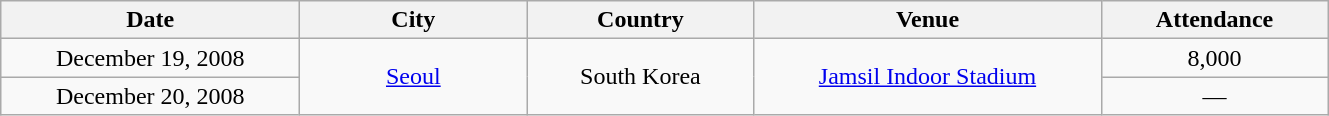<table class="wikitable" style="text-align:center;">
<tr>
<th scope="col" style="width:12em;">Date</th>
<th scope="col" style="width:9em;">City</th>
<th scope="col" style="width:9em;">Country</th>
<th scope="col" style="width:14em;">Venue</th>
<th scope="col" style="width:9em;">Attendance</th>
</tr>
<tr>
<td>December 19, 2008</td>
<td rowspan="2"><a href='#'>Seoul</a></td>
<td rowspan="2">South Korea</td>
<td rowspan="2"><a href='#'>Jamsil Indoor Stadium</a></td>
<td>8,000</td>
</tr>
<tr>
<td>December 20, 2008</td>
<td>—</td>
</tr>
</table>
